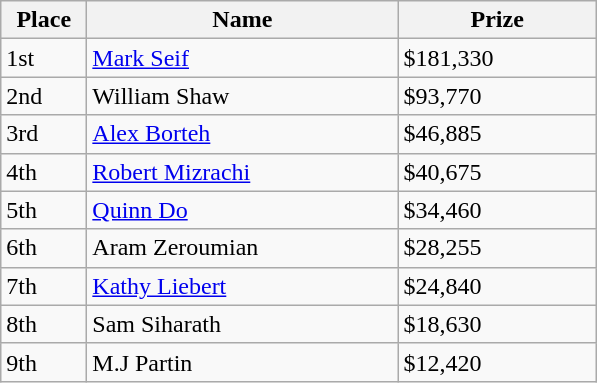<table class="wikitable">
<tr>
<th width="50">Place</th>
<th width="200">Name</th>
<th width="125">Prize</th>
</tr>
<tr>
<td>1st</td>
<td><a href='#'>Mark Seif</a></td>
<td>$181,330</td>
</tr>
<tr>
<td>2nd</td>
<td>William Shaw</td>
<td>$93,770</td>
</tr>
<tr>
<td>3rd</td>
<td><a href='#'>Alex Borteh</a></td>
<td>$46,885</td>
</tr>
<tr>
<td>4th</td>
<td><a href='#'>Robert Mizrachi</a></td>
<td>$40,675</td>
</tr>
<tr>
<td>5th</td>
<td><a href='#'>Quinn Do</a></td>
<td>$34,460</td>
</tr>
<tr>
<td>6th</td>
<td>Aram Zeroumian</td>
<td>$28,255</td>
</tr>
<tr>
<td>7th</td>
<td><a href='#'>Kathy Liebert</a></td>
<td>$24,840</td>
</tr>
<tr>
<td>8th</td>
<td>Sam Siharath</td>
<td>$18,630</td>
</tr>
<tr>
<td>9th</td>
<td>M.J Partin</td>
<td>$12,420</td>
</tr>
</table>
